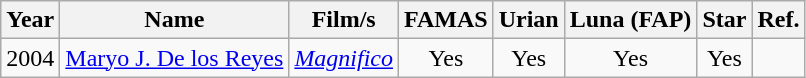<table class="wikitable" style="text-align:center">
<tr>
<th>Year </th>
<th>Name</th>
<th>Film/s</th>
<th>FAMAS</th>
<th>Urian</th>
<th>Luna (FAP)</th>
<th>Star</th>
<th>Ref.</th>
</tr>
<tr>
<td>2004</td>
<td><a href='#'>Maryo J. De los Reyes</a></td>
<td><em><a href='#'>Magnifico</a></em></td>
<td>Yes</td>
<td>Yes</td>
<td>Yes</td>
<td>Yes</td>
<td></td>
</tr>
</table>
